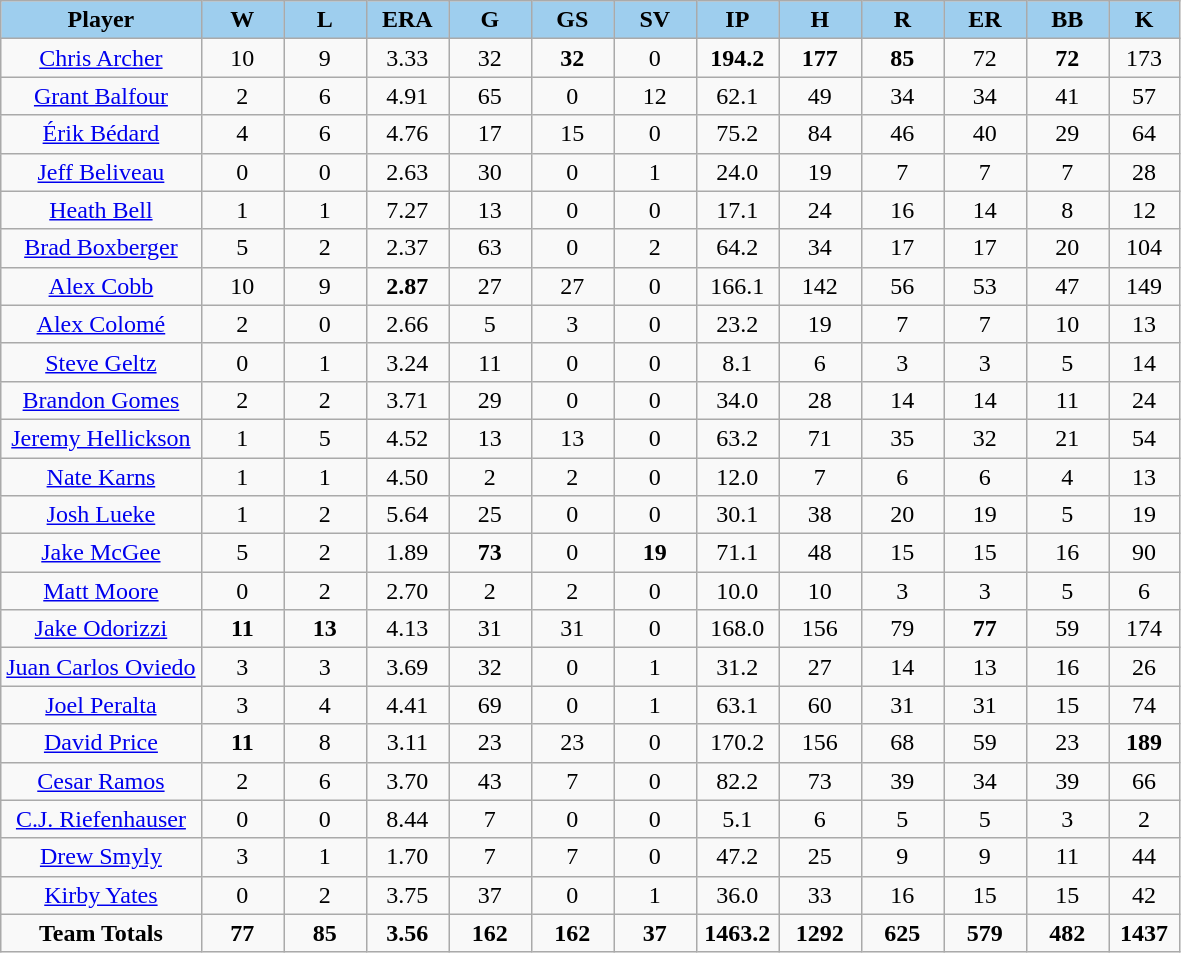<table class="wikitable sortable">
<tr>
<th style="background:#9eceee; width:17%;">Player</th>
<th style="background:#9eceee; width:7%;">W</th>
<th style="background:#9eceee; width:7%;">L</th>
<th style="background:#9eceee; width:7%;">ERA</th>
<th style="background:#9eceee; width:7%;">G</th>
<th style="background:#9eceee; width:7%;">GS</th>
<th style="background:#9eceee; width:7%;">SV</th>
<th style="background:#9eceee; width:7%;">IP</th>
<th style="background:#9eceee; width:7%;">H</th>
<th style="background:#9eceee; width:7%;">R</th>
<th style="background:#9eceee; width:7%;">ER</th>
<th style="background:#9eceee; width:7%;">BB</th>
<th style="background:#9eceee; width:7%;">K</th>
</tr>
<tr style="text-align:center;">
<td><a href='#'>Chris Archer</a></td>
<td>10</td>
<td>9</td>
<td>3.33</td>
<td>32</td>
<td><strong>32</strong></td>
<td>0</td>
<td><strong>194.2</strong></td>
<td><strong>177</strong></td>
<td><strong>85</strong></td>
<td>72</td>
<td><strong>72</strong></td>
<td>173</td>
</tr>
<tr align=center>
<td><a href='#'>Grant Balfour</a></td>
<td>2</td>
<td>6</td>
<td>4.91</td>
<td>65</td>
<td>0</td>
<td>12</td>
<td>62.1</td>
<td>49</td>
<td>34</td>
<td>34</td>
<td>41</td>
<td>57</td>
</tr>
<tr align=center>
<td><a href='#'>Érik Bédard</a></td>
<td>4</td>
<td>6</td>
<td>4.76</td>
<td>17</td>
<td>15</td>
<td>0</td>
<td>75.2</td>
<td>84</td>
<td>46</td>
<td>40</td>
<td>29</td>
<td>64</td>
</tr>
<tr align=center>
<td><a href='#'>Jeff Beliveau</a></td>
<td>0</td>
<td>0</td>
<td>2.63</td>
<td>30</td>
<td>0</td>
<td>1</td>
<td>24.0</td>
<td>19</td>
<td>7</td>
<td>7</td>
<td>7</td>
<td>28</td>
</tr>
<tr align=center>
<td><a href='#'>Heath Bell</a></td>
<td>1</td>
<td>1</td>
<td>7.27</td>
<td>13</td>
<td>0</td>
<td>0</td>
<td>17.1</td>
<td>24</td>
<td>16</td>
<td>14</td>
<td>8</td>
<td>12</td>
</tr>
<tr align=center>
<td><a href='#'>Brad Boxberger</a></td>
<td>5</td>
<td>2</td>
<td>2.37</td>
<td>63</td>
<td>0</td>
<td>2</td>
<td>64.2</td>
<td>34</td>
<td>17</td>
<td>17</td>
<td>20</td>
<td>104</td>
</tr>
<tr align=center>
<td><a href='#'>Alex Cobb</a></td>
<td>10</td>
<td>9</td>
<td><strong>2.87</strong></td>
<td>27</td>
<td>27</td>
<td>0</td>
<td>166.1</td>
<td>142</td>
<td>56</td>
<td>53</td>
<td>47</td>
<td>149</td>
</tr>
<tr align=center>
<td><a href='#'>Alex Colomé</a></td>
<td>2</td>
<td>0</td>
<td>2.66</td>
<td>5</td>
<td>3</td>
<td>0</td>
<td>23.2</td>
<td>19</td>
<td>7</td>
<td>7</td>
<td>10</td>
<td>13</td>
</tr>
<tr align=center>
<td><a href='#'>Steve Geltz</a></td>
<td>0</td>
<td>1</td>
<td>3.24</td>
<td>11</td>
<td>0</td>
<td>0</td>
<td>8.1</td>
<td>6</td>
<td>3</td>
<td>3</td>
<td>5</td>
<td>14</td>
</tr>
<tr align=center>
<td><a href='#'>Brandon Gomes</a></td>
<td>2</td>
<td>2</td>
<td>3.71</td>
<td>29</td>
<td>0</td>
<td>0</td>
<td>34.0</td>
<td>28</td>
<td>14</td>
<td>14</td>
<td>11</td>
<td>24</td>
</tr>
<tr align=center>
<td><a href='#'>Jeremy Hellickson</a></td>
<td>1</td>
<td>5</td>
<td>4.52</td>
<td>13</td>
<td>13</td>
<td>0</td>
<td>63.2</td>
<td>71</td>
<td>35</td>
<td>32</td>
<td>21</td>
<td>54</td>
</tr>
<tr align=center>
<td><a href='#'>Nate Karns</a></td>
<td>1</td>
<td>1</td>
<td>4.50</td>
<td>2</td>
<td>2</td>
<td>0</td>
<td>12.0</td>
<td>7</td>
<td>6</td>
<td>6</td>
<td>4</td>
<td>13</td>
</tr>
<tr align=center>
<td><a href='#'>Josh Lueke</a></td>
<td>1</td>
<td>2</td>
<td>5.64</td>
<td>25</td>
<td>0</td>
<td>0</td>
<td>30.1</td>
<td>38</td>
<td>20</td>
<td>19</td>
<td>5</td>
<td>19</td>
</tr>
<tr align=center>
<td><a href='#'>Jake McGee</a></td>
<td>5</td>
<td>2</td>
<td>1.89</td>
<td><strong>73</strong></td>
<td>0</td>
<td><strong>19</strong></td>
<td>71.1</td>
<td>48</td>
<td>15</td>
<td>15</td>
<td>16</td>
<td>90</td>
</tr>
<tr align=center>
<td><a href='#'>Matt Moore</a></td>
<td>0</td>
<td>2</td>
<td>2.70</td>
<td>2</td>
<td>2</td>
<td>0</td>
<td>10.0</td>
<td>10</td>
<td>3</td>
<td>3</td>
<td>5</td>
<td>6</td>
</tr>
<tr align=center>
<td><a href='#'>Jake Odorizzi</a></td>
<td><strong>11</strong></td>
<td><strong>13</strong></td>
<td>4.13</td>
<td>31</td>
<td>31</td>
<td>0</td>
<td>168.0</td>
<td>156</td>
<td>79</td>
<td><strong>77</strong></td>
<td>59</td>
<td>174</td>
</tr>
<tr align=center>
<td><a href='#'>Juan Carlos Oviedo</a></td>
<td>3</td>
<td>3</td>
<td>3.69</td>
<td>32</td>
<td>0</td>
<td>1</td>
<td>31.2</td>
<td>27</td>
<td>14</td>
<td>13</td>
<td>16</td>
<td>26</td>
</tr>
<tr align=center>
<td><a href='#'>Joel Peralta</a></td>
<td>3</td>
<td>4</td>
<td>4.41</td>
<td>69</td>
<td>0</td>
<td>1</td>
<td>63.1</td>
<td>60</td>
<td>31</td>
<td>31</td>
<td>15</td>
<td>74</td>
</tr>
<tr align=center>
<td><a href='#'>David Price</a></td>
<td><strong>11</strong></td>
<td>8</td>
<td>3.11</td>
<td>23</td>
<td>23</td>
<td>0</td>
<td>170.2</td>
<td>156</td>
<td>68</td>
<td>59</td>
<td>23</td>
<td><strong>189</strong></td>
</tr>
<tr align=center>
<td><a href='#'>Cesar Ramos</a></td>
<td>2</td>
<td>6</td>
<td>3.70</td>
<td>43</td>
<td>7</td>
<td>0</td>
<td>82.2</td>
<td>73</td>
<td>39</td>
<td>34</td>
<td>39</td>
<td>66</td>
</tr>
<tr align=center>
<td><a href='#'>C.J. Riefenhauser</a></td>
<td>0</td>
<td>0</td>
<td>8.44</td>
<td>7</td>
<td>0</td>
<td>0</td>
<td>5.1</td>
<td>6</td>
<td>5</td>
<td>5</td>
<td>3</td>
<td>2</td>
</tr>
<tr align=center>
<td><a href='#'>Drew Smyly</a></td>
<td>3</td>
<td>1</td>
<td>1.70</td>
<td>7</td>
<td>7</td>
<td>0</td>
<td>47.2</td>
<td>25</td>
<td>9</td>
<td>9</td>
<td>11</td>
<td>44</td>
</tr>
<tr align=center>
<td><a href='#'>Kirby Yates</a></td>
<td>0</td>
<td>2</td>
<td>3.75</td>
<td>37</td>
<td>0</td>
<td>1</td>
<td>36.0</td>
<td>33</td>
<td>16</td>
<td>15</td>
<td>15</td>
<td>42</td>
</tr>
<tr align=center>
<td><strong>Team Totals</strong></td>
<td><strong>77</strong></td>
<td><strong>85</strong></td>
<td><strong>3.56</strong></td>
<td><strong>162</strong></td>
<td><strong>162</strong></td>
<td><strong>37</strong></td>
<td><strong>1463.2</strong></td>
<td><strong>1292</strong></td>
<td><strong>625</strong></td>
<td><strong>579</strong></td>
<td><strong>482</strong></td>
<td><strong>1437</strong></td>
</tr>
</table>
